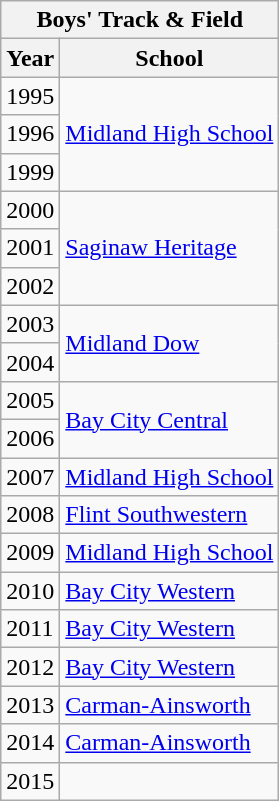<table class="wikitable collapsible">
<tr>
<th colspan=2>Boys' Track & Field</th>
</tr>
<tr>
<th>Year</th>
<th>School</th>
</tr>
<tr>
<td>1995</td>
<td rowspan="3"><a href='#'>Midland High School</a></td>
</tr>
<tr>
<td>1996</td>
</tr>
<tr>
<td>1999</td>
</tr>
<tr>
<td>2000</td>
<td rowspan="3"><a href='#'>Saginaw Heritage</a></td>
</tr>
<tr>
<td>2001</td>
</tr>
<tr>
<td>2002</td>
</tr>
<tr>
<td>2003</td>
<td rowspan="2"><a href='#'>Midland Dow</a></td>
</tr>
<tr>
<td>2004</td>
</tr>
<tr>
<td>2005</td>
<td rowspan="2"><a href='#'>Bay City Central</a></td>
</tr>
<tr>
<td>2006</td>
</tr>
<tr>
<td>2007</td>
<td><a href='#'>Midland High School</a></td>
</tr>
<tr>
<td>2008</td>
<td><a href='#'>Flint Southwestern</a></td>
</tr>
<tr>
<td>2009</td>
<td><a href='#'>Midland High School</a></td>
</tr>
<tr>
<td>2010</td>
<td><a href='#'>Bay City Western</a></td>
</tr>
<tr>
<td>2011</td>
<td><a href='#'>Bay City Western</a></td>
</tr>
<tr>
<td>2012</td>
<td><a href='#'>Bay City Western</a></td>
</tr>
<tr>
<td>2013</td>
<td><a href='#'>Carman-Ainsworth</a></td>
</tr>
<tr>
<td>2014</td>
<td><a href='#'>Carman-Ainsworth</a></td>
</tr>
<tr>
<td>2015</td>
<td></td>
</tr>
</table>
